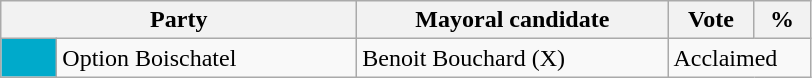<table class="wikitable">
<tr>
<th bgcolor="#DDDDFF" width="230px" colspan="2">Party</th>
<th bgcolor="#DDDDFF" width="200px">Mayoral candidate</th>
<th bgcolor="#DDDDFF" width="50px">Vote</th>
<th bgcolor="#DDDDFF" width="30px">%</th>
</tr>
<tr>
<td bgcolor=#00AACB width="30px"> </td>
<td>Option Boischatel</td>
<td>Benoit Bouchard (X)</td>
<td colspan="2">Acclaimed</td>
</tr>
</table>
